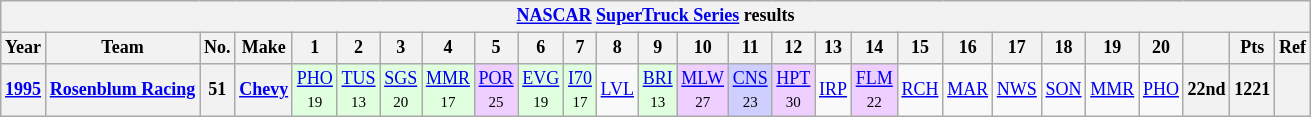<table class="wikitable" style="text-align:center; font-size:75%">
<tr>
<th colspan=45><a href='#'>NASCAR</a> <a href='#'>SuperTruck Series</a> results</th>
</tr>
<tr>
<th>Year</th>
<th>Team</th>
<th>No.</th>
<th>Make</th>
<th>1</th>
<th>2</th>
<th>3</th>
<th>4</th>
<th>5</th>
<th>6</th>
<th>7</th>
<th>8</th>
<th>9</th>
<th>10</th>
<th>11</th>
<th>12</th>
<th>13</th>
<th>14</th>
<th>15</th>
<th>16</th>
<th>17</th>
<th>18</th>
<th>19</th>
<th>20</th>
<th></th>
<th>Pts</th>
<th>Ref</th>
</tr>
<tr>
<th><a href='#'>1995</a></th>
<th><a href='#'>Rosenblum Racing</a></th>
<th>51</th>
<th><a href='#'>Chevy</a></th>
<td style="background:#DFFFDF;"><a href='#'>PHO</a><br><small>19</small></td>
<td style="background:#DFFFDF;"><a href='#'>TUS</a><br><small>13</small></td>
<td style="background:#DFFFDF;"><a href='#'>SGS</a><br><small>20</small></td>
<td style="background:#DFFFDF;"><a href='#'>MMR</a><br><small>17</small></td>
<td style="background:#EFCFFF;"><a href='#'>POR</a><br><small>25</small></td>
<td style="background:#DFFFDF;"><a href='#'>EVG</a><br><small>19</small></td>
<td style="background:#DFFFDF;"><a href='#'>I70</a><br><small>17</small></td>
<td><a href='#'>LVL</a></td>
<td style="background:#DFFFDF;"><a href='#'>BRI</a><br><small>13</small></td>
<td style="background:#EFCFFF;"><a href='#'>MLW</a><br><small>27</small></td>
<td style="background:#CFCFFF;"><a href='#'>CNS</a><br><small>23</small></td>
<td style="background:#EFCFFF;"><a href='#'>HPT</a><br><small>30</small></td>
<td><a href='#'>IRP</a></td>
<td style="background:#EFCFFF;"><a href='#'>FLM</a><br><small>22</small></td>
<td><a href='#'>RCH</a></td>
<td><a href='#'>MAR</a></td>
<td><a href='#'>NWS</a></td>
<td><a href='#'>SON</a></td>
<td><a href='#'>MMR</a></td>
<td><a href='#'>PHO</a></td>
<th>22nd</th>
<th>1221</th>
<th></th>
</tr>
</table>
